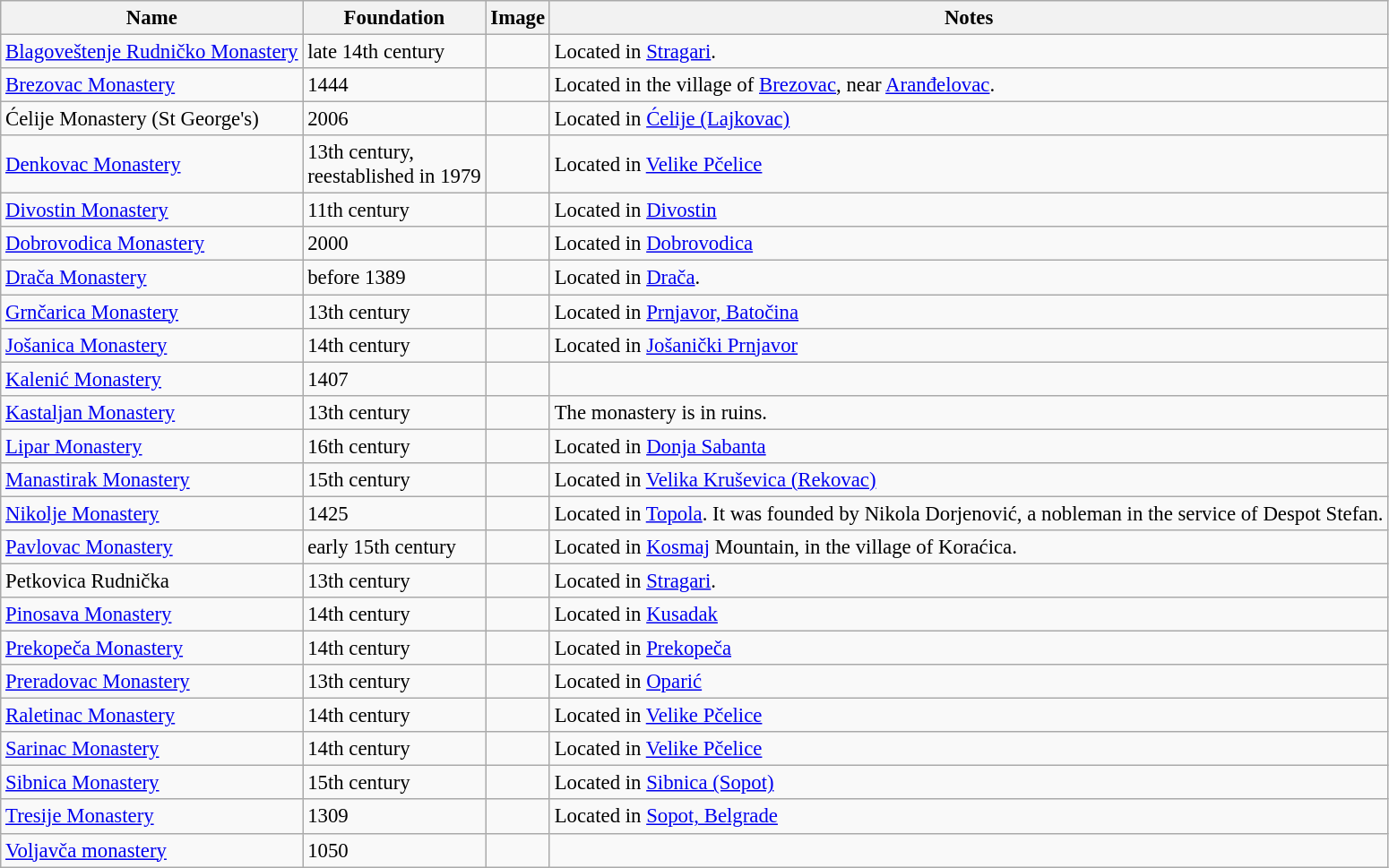<table class="wikitable" style="font-size:95%;">
<tr>
<th>Name</th>
<th>Foundation</th>
<th>Image</th>
<th>Notes</th>
</tr>
<tr>
<td><a href='#'>Blagoveštenje Rudničko Monastery</a><br></td>
<td>late 14th century</td>
<td></td>
<td>Located in <a href='#'>Stragari</a>.</td>
</tr>
<tr>
<td><a href='#'>Brezovac Monastery</a><br></td>
<td>1444</td>
<td></td>
<td>Located in the village of <a href='#'>Brezovac</a>, near <a href='#'>Aranđelovac</a>.</td>
</tr>
<tr>
<td>Ćelije Monastery (St George's)</td>
<td>2006</td>
<td></td>
<td>Located in <a href='#'>Ćelije (Lajkovac)</a></td>
</tr>
<tr>
<td><a href='#'>Denkovac Monastery</a></td>
<td>13th century,<br>reestablished in 1979</td>
<td></td>
<td>Located in <a href='#'>Velike Pčelice</a></td>
</tr>
<tr>
<td><a href='#'>Divostin Monastery</a></td>
<td>11th century</td>
<td></td>
<td>Located in <a href='#'>Divostin</a></td>
</tr>
<tr>
<td><a href='#'>Dobrovodica Monastery</a></td>
<td>2000</td>
<td></td>
<td>Located in <a href='#'>Dobrovodica</a></td>
</tr>
<tr>
<td><a href='#'>Drača Monastery</a><br></td>
<td>before 1389</td>
<td></td>
<td>Located in <a href='#'>Drača</a>.</td>
</tr>
<tr>
<td><a href='#'>Grnčarica Monastery</a></td>
<td>13th century</td>
<td></td>
<td>Located in <a href='#'>Prnjavor, Batočina</a></td>
</tr>
<tr>
<td><a href='#'>Jošanica Monastery</a></td>
<td>14th century</td>
<td></td>
<td>Located in <a href='#'>Jošanički Prnjavor</a></td>
</tr>
<tr>
<td><a href='#'>Kalenić Monastery</a><br></td>
<td>1407</td>
<td></td>
<td></td>
</tr>
<tr>
<td><a href='#'>Kastaljan Monastery</a><br></td>
<td>13th century</td>
<td></td>
<td>The monastery is in ruins.</td>
</tr>
<tr>
<td><a href='#'>Lipar Monastery</a></td>
<td>16th century</td>
<td></td>
<td>Located in <a href='#'>Donja Sabanta</a></td>
</tr>
<tr>
<td><a href='#'>Manastirak Monastery</a></td>
<td>15th century</td>
<td></td>
<td>Located in <a href='#'>Velika Kruševica (Rekovac)</a></td>
</tr>
<tr>
<td><a href='#'>Nikolje Monastery</a><br></td>
<td>1425</td>
<td></td>
<td>Located in <a href='#'>Topola</a>. It was founded by Nikola Dorjenović, a nobleman in the service of Despot Stefan.</td>
</tr>
<tr>
<td><a href='#'>Pavlovac Monastery</a><br></td>
<td>early 15th century</td>
<td></td>
<td>Located in <a href='#'>Kosmaj</a> Mountain, in the village of Koraćica.</td>
</tr>
<tr>
<td>Petkovica Rudnička</td>
<td>13th century</td>
<td></td>
<td>Located in <a href='#'>Stragari</a>.</td>
</tr>
<tr>
<td><a href='#'>Pinosava Monastery</a></td>
<td>14th century</td>
<td></td>
<td>Located in <a href='#'>Kusadak</a></td>
</tr>
<tr>
<td><a href='#'>Prekopeča Monastery</a></td>
<td>14th century</td>
<td></td>
<td>Located in <a href='#'>Prekopeča</a></td>
</tr>
<tr>
<td><a href='#'>Preradovac Monastery</a></td>
<td>13th century</td>
<td></td>
<td>Located in <a href='#'>Oparić</a></td>
</tr>
<tr>
<td><a href='#'>Raletinac Monastery</a></td>
<td>14th century</td>
<td></td>
<td>Located in <a href='#'>Velike Pčelice</a></td>
</tr>
<tr>
<td><a href='#'>Sarinac Monastery</a></td>
<td>14th century</td>
<td></td>
<td>Located in <a href='#'>Velike Pčelice</a></td>
</tr>
<tr>
<td><a href='#'>Sibnica Monastery</a></td>
<td>15th century</td>
<td></td>
<td>Located in <a href='#'>Sibnica (Sopot)</a></td>
</tr>
<tr>
<td><a href='#'>Tresije Monastery</a></td>
<td>1309</td>
<td></td>
<td>Located in <a href='#'>Sopot, Belgrade</a></td>
</tr>
<tr>
<td><a href='#'>Voljavča monastery</a><br></td>
<td>1050</td>
<td></td>
<td></td>
</tr>
</table>
